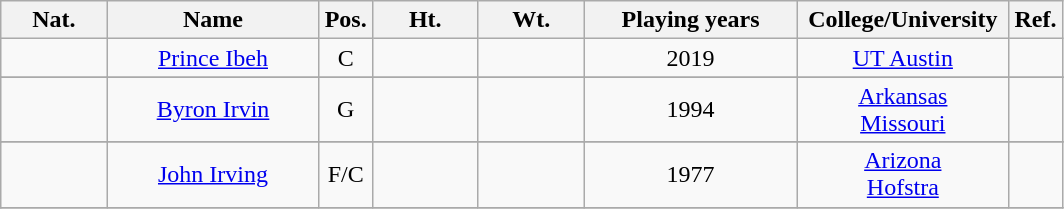<table class="wikitable" style="text-align:center;">
<tr>
<th scope="col" width="10%">Nat.</th>
<th scope="col" width="20%">Name</th>
<th scope="col" width="5%">Pos.</th>
<th scope="col" width="10%">Ht.</th>
<th scope="col" width="10%">Wt.</th>
<th scope="col" width="20%">Playing years</th>
<th scope="col" width="20%">College/University</th>
<th scope="col" width="5%">Ref.</th>
</tr>
<tr>
<td> </td>
<td><a href='#'>Prince Ibeh</a></td>
<td>C</td>
<td></td>
<td></td>
<td>2019</td>
<td><a href='#'>UT Austin</a></td>
<td></td>
</tr>
<tr>
</tr>
<tr>
<td></td>
<td><a href='#'>Byron Irvin</a></td>
<td>G</td>
<td></td>
<td></td>
<td>1994</td>
<td><a href='#'>Arkansas</a><br><a href='#'>Missouri</a></td>
<td></td>
</tr>
<tr>
</tr>
<tr>
<td></td>
<td><a href='#'>John Irving</a></td>
<td>F/C</td>
<td></td>
<td></td>
<td>1977</td>
<td><a href='#'>Arizona</a><br><a href='#'>Hofstra</a></td>
<td></td>
</tr>
<tr>
</tr>
</table>
